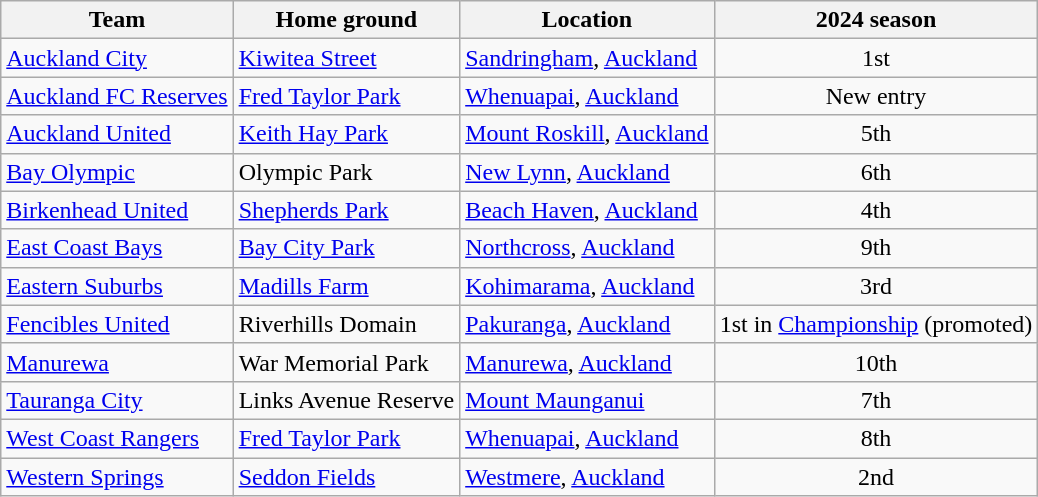<table class="wikitable sortable">
<tr>
<th>Team</th>
<th>Home ground</th>
<th>Location</th>
<th>2024 season</th>
</tr>
<tr>
<td><a href='#'>Auckland City</a></td>
<td><a href='#'>Kiwitea Street</a></td>
<td><a href='#'>Sandringham</a>, <a href='#'>Auckland</a></td>
<td align="center">1st</td>
</tr>
<tr>
<td><a href='#'>Auckland FC Reserves</a></td>
<td><a href='#'>Fred Taylor Park</a></td>
<td><a href='#'>Whenuapai</a>, <a href='#'>Auckland</a></td>
<td align="center">New entry</td>
</tr>
<tr>
<td><a href='#'>Auckland United</a></td>
<td><a href='#'>Keith Hay Park</a></td>
<td><a href='#'>Mount Roskill</a>, <a href='#'>Auckland</a></td>
<td align="center">5th</td>
</tr>
<tr>
<td><a href='#'>Bay Olympic</a></td>
<td>Olympic Park</td>
<td><a href='#'>New Lynn</a>, <a href='#'>Auckland</a></td>
<td align="center">6th</td>
</tr>
<tr>
<td><a href='#'>Birkenhead United</a></td>
<td><a href='#'>Shepherds Park</a></td>
<td><a href='#'>Beach Haven</a>, <a href='#'>Auckland</a></td>
<td align="center">4th</td>
</tr>
<tr>
<td><a href='#'>East Coast Bays</a></td>
<td><a href='#'>Bay City Park</a></td>
<td><a href='#'>Northcross</a>, <a href='#'>Auckland</a></td>
<td align="center">9th</td>
</tr>
<tr>
<td><a href='#'>Eastern Suburbs</a></td>
<td><a href='#'>Madills Farm</a></td>
<td><a href='#'>Kohimarama</a>, <a href='#'>Auckland</a></td>
<td align="center">3rd</td>
</tr>
<tr>
<td><a href='#'>Fencibles United</a></td>
<td>Riverhills Domain</td>
<td><a href='#'>Pakuranga</a>, <a href='#'>Auckland</a></td>
<td align="center">1st in <a href='#'>Championship</a> (promoted)</td>
</tr>
<tr>
<td><a href='#'>Manurewa</a></td>
<td>War Memorial Park</td>
<td><a href='#'>Manurewa</a>, <a href='#'>Auckland</a></td>
<td align="center">10th</td>
</tr>
<tr>
<td><a href='#'>Tauranga City</a></td>
<td>Links Avenue Reserve</td>
<td><a href='#'>Mount Maunganui</a></td>
<td align="center">7th</td>
</tr>
<tr>
<td><a href='#'>West Coast Rangers</a></td>
<td><a href='#'>Fred Taylor Park</a></td>
<td><a href='#'>Whenuapai</a>, <a href='#'>Auckland</a></td>
<td align="center">8th</td>
</tr>
<tr>
<td><a href='#'>Western Springs</a></td>
<td><a href='#'>Seddon Fields</a></td>
<td><a href='#'>Westmere</a>, <a href='#'>Auckland</a></td>
<td align="center">2nd</td>
</tr>
</table>
